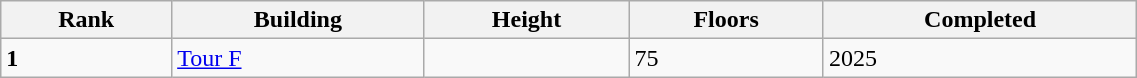<table class="wikitable sortable" style="width:60%;">
<tr>
<th>Rank</th>
<th>Building</th>
<th>Height</th>
<th>Floors</th>
<th>Completed</th>
</tr>
<tr>
<td><strong>1</strong></td>
<td><a href='#'>Tour F</a></td>
<td></td>
<td>75</td>
<td>2025</td>
</tr>
</table>
